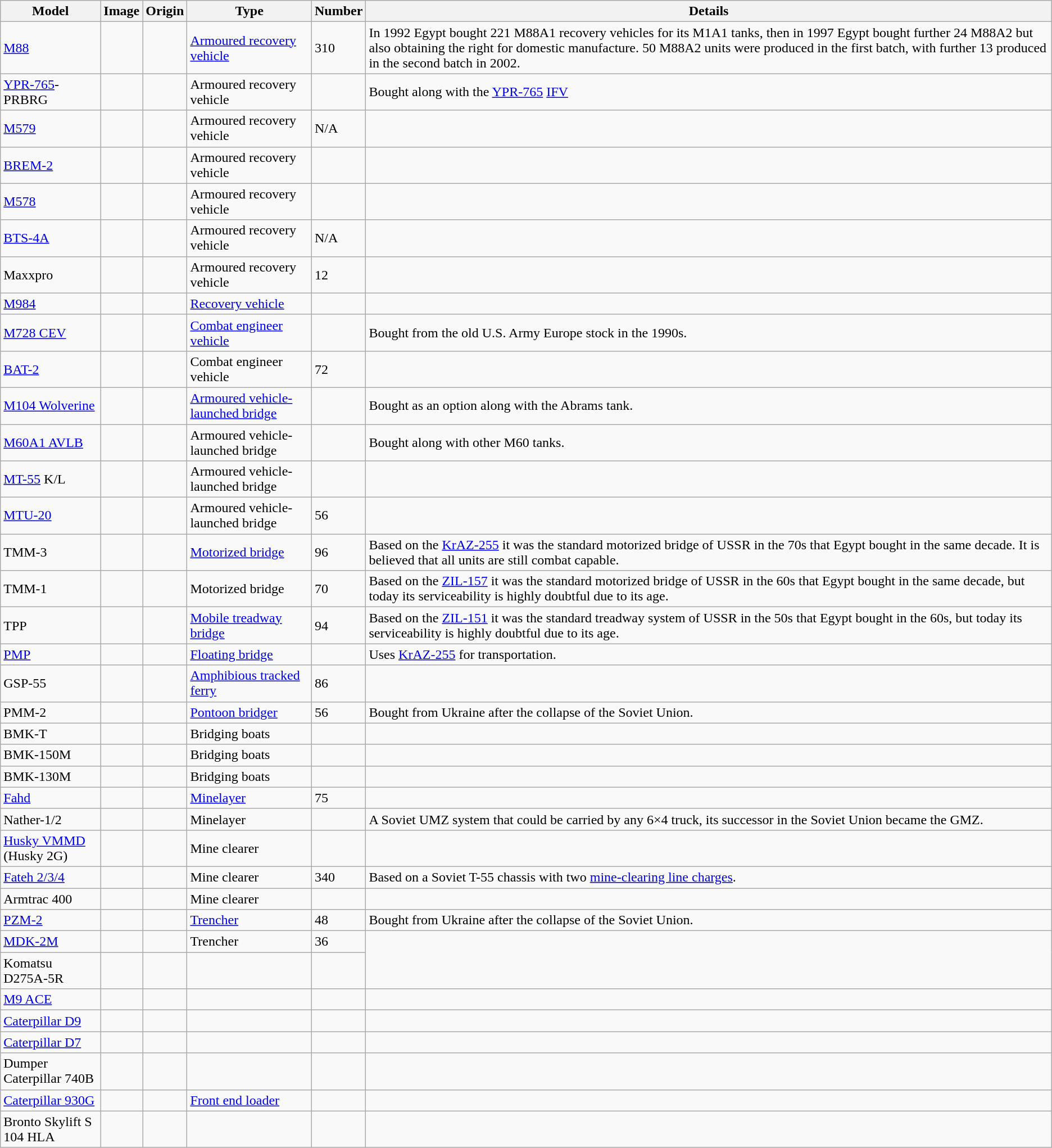<table class="wikitable">
<tr>
<th>Model</th>
<th>Image</th>
<th>Origin</th>
<th>Type</th>
<th>Number</th>
<th>Details</th>
</tr>
<tr>
<td><a href='#'>M88</a></td>
<td></td>
<td><br></td>
<td><a href='#'>Armoured recovery vehicle</a></td>
<td>310</td>
<td>In 1992 Egypt bought 221 M88A1 recovery vehicles for its M1A1 tanks, then in 1997 Egypt bought further 24 M88A2 but also obtaining the right for domestic manufacture. 50 M88A2 units were produced in the first batch, with further 13 produced in the second batch in 2002.</td>
</tr>
<tr>
<td><a href='#'>YPR-765</a>-PRBRG</td>
<td></td>
<td></td>
<td>Armoured recovery vehicle</td>
<td></td>
<td>Bought along with the <a href='#'>YPR-765</a> <a href='#'>IFV</a></td>
</tr>
<tr>
<td><a href='#'>M579</a></td>
<td></td>
<td></td>
<td>Armoured recovery vehicle</td>
<td>N/A</td>
<td></td>
</tr>
<tr>
<td><a href='#'>BREM-2</a></td>
<td></td>
<td></td>
<td>Armoured recovery vehicle</td>
<td></td>
<td></td>
</tr>
<tr>
<td><a href='#'>M578</a></td>
<td></td>
<td></td>
<td>Armoured recovery vehicle</td>
<td></td>
<td></td>
</tr>
<tr>
<td><a href='#'>BTS-4A</a></td>
<td></td>
<td></td>
<td>Armoured recovery vehicle</td>
<td>N/A</td>
<td></td>
</tr>
<tr>
<td>Maxxpro</td>
<td></td>
<td></td>
<td>Armoured recovery vehicle</td>
<td>12</td>
<td></td>
</tr>
<tr>
<td><a href='#'>M984</a></td>
<td></td>
<td></td>
<td><a href='#'>Recovery vehicle</a></td>
<td></td>
<td></td>
</tr>
<tr>
<td><a href='#'>M728 CEV</a></td>
<td></td>
<td></td>
<td><a href='#'>Combat engineer vehicle</a></td>
<td></td>
<td>Bought from the old U.S. Army Europe stock in the 1990s.</td>
</tr>
<tr>
<td><a href='#'>BAT-2</a></td>
<td></td>
<td></td>
<td>Combat engineer vehicle</td>
<td>72</td>
<td></td>
</tr>
<tr>
<td><a href='#'>M104 Wolverine</a></td>
<td></td>
<td></td>
<td><a href='#'>Armoured vehicle-launched bridge</a></td>
<td></td>
<td>Bought as an option along with the Abrams tank.</td>
</tr>
<tr>
<td><a href='#'>M60A1 AVLB</a></td>
<td></td>
<td></td>
<td>Armoured vehicle-launched bridge</td>
<td></td>
<td>Bought along with other M60 tanks.</td>
</tr>
<tr>
<td><a href='#'>MT-55</a> K/L</td>
<td></td>
<td></td>
<td>Armoured vehicle-launched bridge</td>
<td></td>
<td></td>
</tr>
<tr>
<td><a href='#'>MTU-20</a></td>
<td></td>
<td></td>
<td>Armoured vehicle-launched bridge</td>
<td>56</td>
<td></td>
</tr>
<tr>
<td>TMM-3</td>
<td></td>
<td></td>
<td><a href='#'>Motorized bridge</a></td>
<td>96</td>
<td>Based on the <a href='#'>KrAZ-255</a> it was the standard motorized bridge of USSR in the 70s that Egypt bought in the same decade. It is believed that all units are still combat capable.</td>
</tr>
<tr>
<td>TMM-1</td>
<td></td>
<td></td>
<td>Motorized bridge</td>
<td>70</td>
<td>Based on the <a href='#'>ZIL-157</a> it was the standard motorized bridge of USSR in the 60s that Egypt bought in the same decade, but today its serviceability is highly doubtful due to its age.</td>
</tr>
<tr>
<td>TPP</td>
<td></td>
<td></td>
<td><a href='#'>Mobile treadway bridge</a></td>
<td>94</td>
<td>Based on the <a href='#'>ZIL-151</a> it was the standard treadway system of USSR in the 50s that Egypt bought in the 60s, but today its serviceability is highly doubtful due to its age.</td>
</tr>
<tr>
<td><a href='#'>PMP</a></td>
<td></td>
<td></td>
<td><a href='#'>Floating bridge</a></td>
<td></td>
<td>Uses <a href='#'>KrAZ-255</a> for transportation.</td>
</tr>
<tr>
<td>GSP-55</td>
<td></td>
<td></td>
<td><a href='#'>Amphibious tracked ferry</a></td>
<td>86</td>
<td></td>
</tr>
<tr>
<td>PMM-2</td>
<td></td>
<td></td>
<td><a href='#'>Pontoon bridger</a></td>
<td>56</td>
<td>Bought from Ukraine after the collapse of the Soviet Union.</td>
</tr>
<tr>
<td>BMK-T</td>
<td></td>
<td></td>
<td>Bridging boats</td>
<td></td>
<td></td>
</tr>
<tr>
<td>BMK-150M</td>
<td></td>
<td></td>
<td>Bridging boats</td>
<td></td>
<td></td>
</tr>
<tr>
<td>BMK-130M</td>
<td></td>
<td></td>
<td>Bridging boats</td>
<td></td>
<td></td>
</tr>
<tr>
<td><a href='#'>Fahd</a></td>
<td></td>
<td></td>
<td><a href='#'>Minelayer</a></td>
<td>75</td>
<td></td>
</tr>
<tr>
<td>Nather-1/2</td>
<td></td>
<td></td>
<td>Minelayer</td>
<td></td>
<td>A Soviet UMZ system that could be carried by any 6×4 truck, its successor in the Soviet Union became the GMZ.</td>
</tr>
<tr>
<td><a href='#'>Husky VMMD</a><br>(Husky 2G)</td>
<td></td>
<td></td>
<td>Mine clearer</td>
<td></td>
<td></td>
</tr>
<tr>
<td><a href='#'>Fateh 2/3/4</a></td>
<td></td>
<td><br></td>
<td>Mine clearer</td>
<td>340</td>
<td>Based on a Soviet T-55 chassis with two <a href='#'>mine-clearing line charges</a>.</td>
</tr>
<tr>
<td>Armtrac 400</td>
<td></td>
<td></td>
<td>Mine clearer</td>
<td></td>
<td></td>
</tr>
<tr>
<td><a href='#'>PZM-2</a></td>
<td></td>
<td></td>
<td><a href='#'>Trencher</a></td>
<td>48</td>
<td>Bought from Ukraine after the collapse of the Soviet Union.</td>
</tr>
<tr>
<td><a href='#'>MDK-2M</a></td>
<td></td>
<td></td>
<td>Trencher</td>
<td>36</td>
</tr>
<tr>
<td>Komatsu D275A-5R</td>
<td></td>
<td></td>
<td></td>
<td></td>
</tr>
<tr>
<td><a href='#'>M9 ACE</a></td>
<td></td>
<td></td>
<td></td>
<td></td>
<td></td>
</tr>
<tr>
<td><a href='#'>Caterpillar D9</a></td>
<td></td>
<td></td>
<td></td>
<td></td>
<td></td>
</tr>
<tr>
<td><a href='#'>Caterpillar D7</a></td>
<td></td>
<td></td>
<td></td>
<td></td>
<td></td>
</tr>
<tr>
<td>Dumper Caterpillar 740B</td>
<td></td>
<td></td>
<td></td>
<td></td>
<td></td>
</tr>
<tr>
<td><a href='#'>Caterpillar 930G</a></td>
<td></td>
<td></td>
<td><a href='#'>Front end loader</a></td>
<td></td>
<td></td>
</tr>
<tr>
<td>Bronto Skylift S 104 HLA</td>
<td></td>
<td></td>
<td></td>
<td></td>
<td></td>
</tr>
</table>
